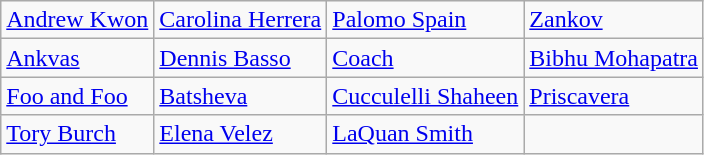<table class="wikitable">
<tr>
<td><a href='#'>Andrew Kwon</a></td>
<td><a href='#'>Carolina Herrera</a></td>
<td><a href='#'>Palomo Spain</a></td>
<td><a href='#'>Zankov</a></td>
</tr>
<tr>
<td><a href='#'>Ankvas</a></td>
<td><a href='#'>Dennis Basso</a></td>
<td><a href='#'>Coach</a></td>
<td><a href='#'>Bibhu Mohapatra</a></td>
</tr>
<tr>
<td><a href='#'>Foo and Foo</a></td>
<td><a href='#'>Batsheva</a></td>
<td><a href='#'>Cucculelli Shaheen</a></td>
<td><a href='#'>Priscavera</a></td>
</tr>
<tr>
<td><a href='#'>Tory Burch</a></td>
<td><a href='#'>Elena Velez</a></td>
<td><a href='#'>LaQuan Smith</a></td>
<td></td>
</tr>
</table>
